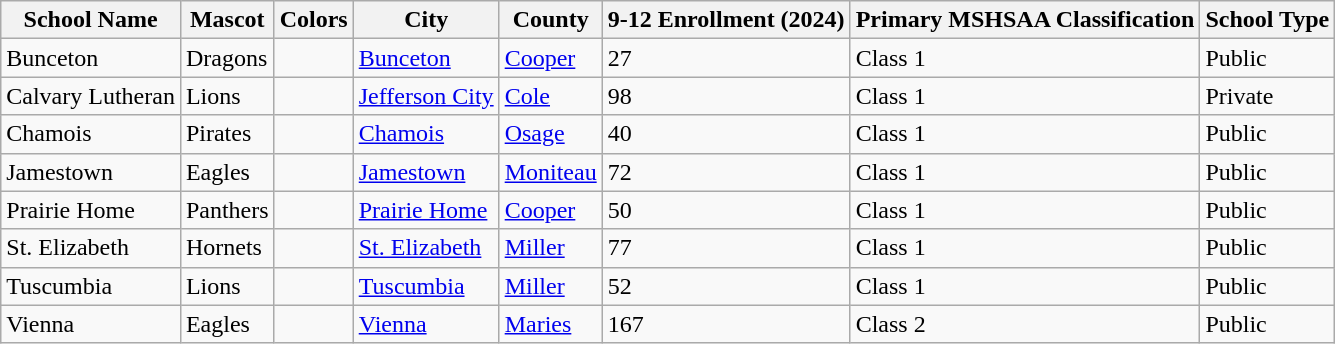<table class="wikitable">
<tr>
<th>School Name</th>
<th>Mascot</th>
<th>Colors</th>
<th>City</th>
<th>County</th>
<th>9-12 Enrollment (2024)</th>
<th>Primary MSHSAA Classification</th>
<th>School Type</th>
</tr>
<tr>
<td>Bunceton</td>
<td>Dragons</td>
<td> </td>
<td><a href='#'>Bunceton</a></td>
<td><a href='#'>Cooper</a></td>
<td>27</td>
<td>Class 1</td>
<td>Public</td>
</tr>
<tr>
<td>Calvary Lutheran</td>
<td>Lions</td>
<td> </td>
<td><a href='#'>Jefferson City</a></td>
<td><a href='#'>Cole</a></td>
<td>98</td>
<td>Class 1</td>
<td>Private</td>
</tr>
<tr>
<td>Chamois</td>
<td>Pirates</td>
<td> </td>
<td><a href='#'>Chamois</a></td>
<td><a href='#'>Osage</a></td>
<td>40</td>
<td>Class 1</td>
<td>Public</td>
</tr>
<tr>
<td>Jamestown</td>
<td>Eagles</td>
<td> </td>
<td><a href='#'>Jamestown</a></td>
<td><a href='#'>Moniteau</a></td>
<td>72</td>
<td>Class 1</td>
<td>Public</td>
</tr>
<tr>
<td>Prairie Home</td>
<td>Panthers</td>
<td> </td>
<td><a href='#'>Prairie Home</a></td>
<td><a href='#'>Cooper</a></td>
<td>50</td>
<td>Class 1</td>
<td>Public</td>
</tr>
<tr>
<td>St. Elizabeth</td>
<td>Hornets</td>
<td> </td>
<td><a href='#'>St. Elizabeth</a></td>
<td><a href='#'>Miller</a></td>
<td>77</td>
<td>Class 1</td>
<td>Public</td>
</tr>
<tr>
<td>Tuscumbia</td>
<td>Lions</td>
<td> </td>
<td><a href='#'>Tuscumbia</a></td>
<td><a href='#'>Miller</a></td>
<td>52</td>
<td>Class 1</td>
<td>Public</td>
</tr>
<tr>
<td>Vienna</td>
<td>Eagles</td>
<td> </td>
<td><a href='#'>Vienna</a></td>
<td><a href='#'>Maries</a></td>
<td>167</td>
<td>Class 2</td>
<td>Public</td>
</tr>
</table>
